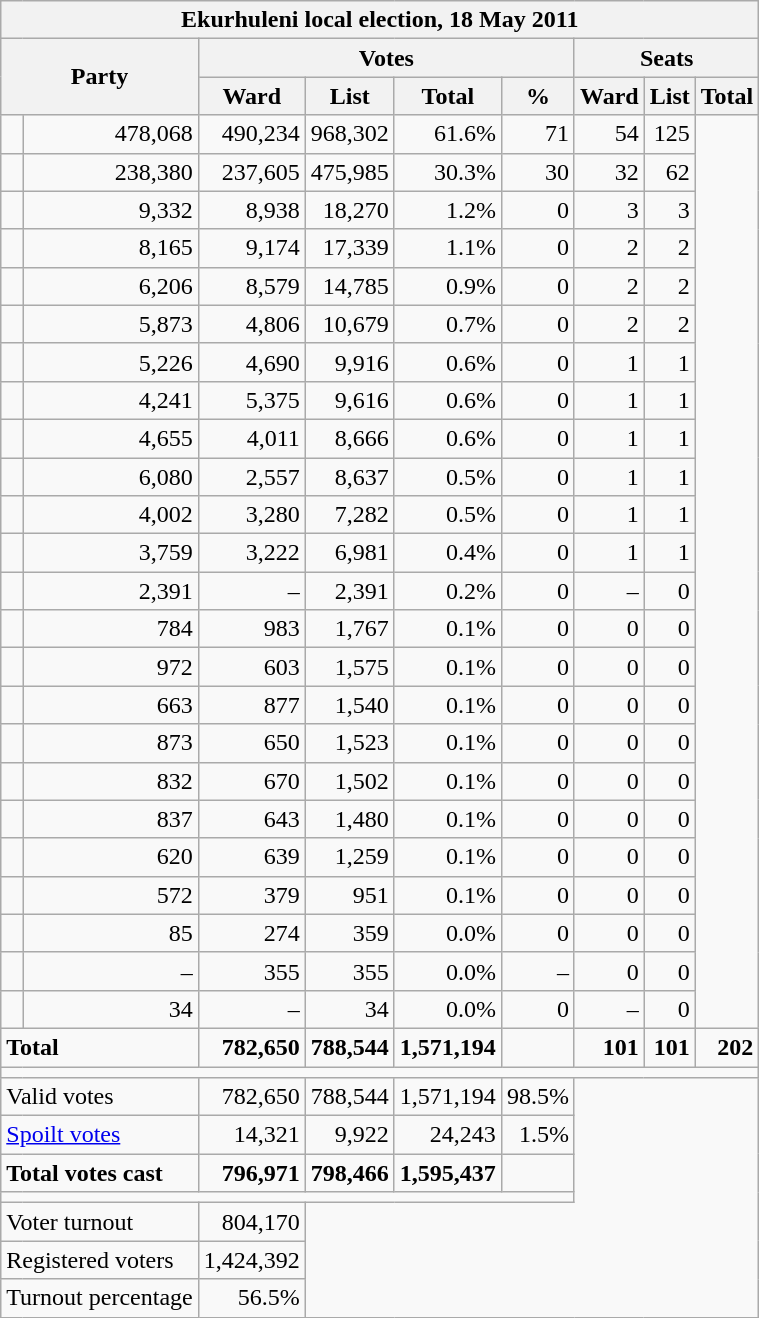<table class=wikitable style="text-align:right">
<tr>
<th colspan="9" align="center">Ekurhuleni local election, 18 May 2011</th>
</tr>
<tr>
<th rowspan="2" colspan="2">Party</th>
<th colspan="4" align="center">Votes</th>
<th colspan="3" align="center">Seats</th>
</tr>
<tr>
<th>Ward</th>
<th>List</th>
<th>Total</th>
<th>%</th>
<th>Ward</th>
<th>List</th>
<th>Total</th>
</tr>
<tr>
<td></td>
<td>478,068</td>
<td>490,234</td>
<td>968,302</td>
<td>61.6%</td>
<td>71</td>
<td>54</td>
<td>125</td>
</tr>
<tr>
<td></td>
<td>238,380</td>
<td>237,605</td>
<td>475,985</td>
<td>30.3%</td>
<td>30</td>
<td>32</td>
<td>62</td>
</tr>
<tr>
<td></td>
<td>9,332</td>
<td>8,938</td>
<td>18,270</td>
<td>1.2%</td>
<td>0</td>
<td>3</td>
<td>3</td>
</tr>
<tr>
<td></td>
<td>8,165</td>
<td>9,174</td>
<td>17,339</td>
<td>1.1%</td>
<td>0</td>
<td>2</td>
<td>2</td>
</tr>
<tr>
<td></td>
<td>6,206</td>
<td>8,579</td>
<td>14,785</td>
<td>0.9%</td>
<td>0</td>
<td>2</td>
<td>2</td>
</tr>
<tr>
<td></td>
<td>5,873</td>
<td>4,806</td>
<td>10,679</td>
<td>0.7%</td>
<td>0</td>
<td>2</td>
<td>2</td>
</tr>
<tr>
<td></td>
<td>5,226</td>
<td>4,690</td>
<td>9,916</td>
<td>0.6%</td>
<td>0</td>
<td>1</td>
<td>1</td>
</tr>
<tr>
<td></td>
<td>4,241</td>
<td>5,375</td>
<td>9,616</td>
<td>0.6%</td>
<td>0</td>
<td>1</td>
<td>1</td>
</tr>
<tr>
<td></td>
<td>4,655</td>
<td>4,011</td>
<td>8,666</td>
<td>0.6%</td>
<td>0</td>
<td>1</td>
<td>1</td>
</tr>
<tr>
<td></td>
<td>6,080</td>
<td>2,557</td>
<td>8,637</td>
<td>0.5%</td>
<td>0</td>
<td>1</td>
<td>1</td>
</tr>
<tr>
<td></td>
<td>4,002</td>
<td>3,280</td>
<td>7,282</td>
<td>0.5%</td>
<td>0</td>
<td>1</td>
<td>1</td>
</tr>
<tr>
<td></td>
<td>3,759</td>
<td>3,222</td>
<td>6,981</td>
<td>0.4%</td>
<td>0</td>
<td>1</td>
<td>1</td>
</tr>
<tr>
<td></td>
<td>2,391</td>
<td>–</td>
<td>2,391</td>
<td>0.2%</td>
<td>0</td>
<td>–</td>
<td>0</td>
</tr>
<tr>
<td></td>
<td>784</td>
<td>983</td>
<td>1,767</td>
<td>0.1%</td>
<td>0</td>
<td>0</td>
<td>0</td>
</tr>
<tr>
<td></td>
<td>972</td>
<td>603</td>
<td>1,575</td>
<td>0.1%</td>
<td>0</td>
<td>0</td>
<td>0</td>
</tr>
<tr>
<td></td>
<td>663</td>
<td>877</td>
<td>1,540</td>
<td>0.1%</td>
<td>0</td>
<td>0</td>
<td>0</td>
</tr>
<tr>
<td></td>
<td>873</td>
<td>650</td>
<td>1,523</td>
<td>0.1%</td>
<td>0</td>
<td>0</td>
<td>0</td>
</tr>
<tr>
<td></td>
<td>832</td>
<td>670</td>
<td>1,502</td>
<td>0.1%</td>
<td>0</td>
<td>0</td>
<td>0</td>
</tr>
<tr>
<td></td>
<td>837</td>
<td>643</td>
<td>1,480</td>
<td>0.1%</td>
<td>0</td>
<td>0</td>
<td>0</td>
</tr>
<tr>
<td></td>
<td>620</td>
<td>639</td>
<td>1,259</td>
<td>0.1%</td>
<td>0</td>
<td>0</td>
<td>0</td>
</tr>
<tr>
<td></td>
<td>572</td>
<td>379</td>
<td>951</td>
<td>0.1%</td>
<td>0</td>
<td>0</td>
<td>0</td>
</tr>
<tr>
<td></td>
<td>85</td>
<td>274</td>
<td>359</td>
<td>0.0%</td>
<td>0</td>
<td>0</td>
<td>0</td>
</tr>
<tr>
<td></td>
<td>–</td>
<td>355</td>
<td>355</td>
<td>0.0%</td>
<td>–</td>
<td>0</td>
<td>0</td>
</tr>
<tr>
<td></td>
<td>34</td>
<td>–</td>
<td>34</td>
<td>0.0%</td>
<td>0</td>
<td>–</td>
<td>0</td>
</tr>
<tr>
<td colspan="2" style="text-align:left"><strong>Total</strong></td>
<td><strong>782,650</strong></td>
<td><strong>788,544</strong></td>
<td><strong>1,571,194</strong></td>
<td></td>
<td><strong>101</strong></td>
<td><strong>101</strong></td>
<td><strong>202</strong></td>
</tr>
<tr>
<td colspan="9"></td>
</tr>
<tr>
<td colspan="2" style="text-align:left">Valid votes</td>
<td>782,650</td>
<td>788,544</td>
<td>1,571,194</td>
<td>98.5%</td>
</tr>
<tr>
<td colspan="2" style="text-align:left"><a href='#'>Spoilt votes</a></td>
<td>14,321</td>
<td>9,922</td>
<td>24,243</td>
<td>1.5%</td>
</tr>
<tr>
<td colspan="2" style="text-align:left"><strong>Total votes cast</strong></td>
<td><strong>796,971</strong></td>
<td><strong>798,466</strong></td>
<td><strong>1,595,437</strong></td>
<td></td>
</tr>
<tr>
<td colspan="6"></td>
</tr>
<tr>
<td colspan="2" style="text-align:left">Voter turnout</td>
<td>804,170</td>
</tr>
<tr>
<td colspan="2" style="text-align:left">Registered voters</td>
<td>1,424,392</td>
</tr>
<tr>
<td colspan="2" style="text-align:left">Turnout percentage</td>
<td>56.5%</td>
</tr>
</table>
